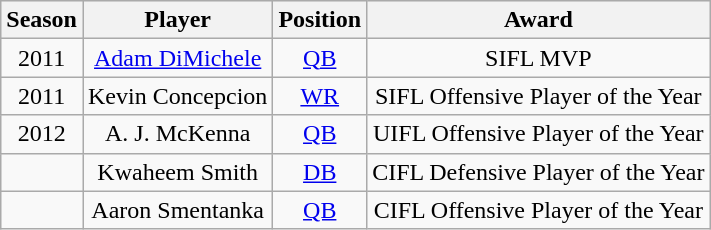<table class="wikitable" style="text-align:center">
<tr bgcolor="#efefef">
<th>Season</th>
<th>Player</th>
<th>Position</th>
<th>Award</th>
</tr>
<tr>
<td>2011</td>
<td><a href='#'>Adam DiMichele</a></td>
<td><a href='#'>QB</a></td>
<td>SIFL MVP</td>
</tr>
<tr>
<td>2011</td>
<td>Kevin Concepcion</td>
<td><a href='#'>WR</a></td>
<td>SIFL Offensive Player of the Year</td>
</tr>
<tr>
<td>2012</td>
<td>A. J. McKenna</td>
<td><a href='#'>QB</a></td>
<td>UIFL Offensive Player of the Year</td>
</tr>
<tr>
<td></td>
<td>Kwaheem Smith</td>
<td><a href='#'>DB</a></td>
<td>CIFL Defensive Player of the Year</td>
</tr>
<tr>
<td></td>
<td>Aaron Smentanka</td>
<td><a href='#'>QB</a></td>
<td>CIFL Offensive Player of the Year</td>
</tr>
</table>
